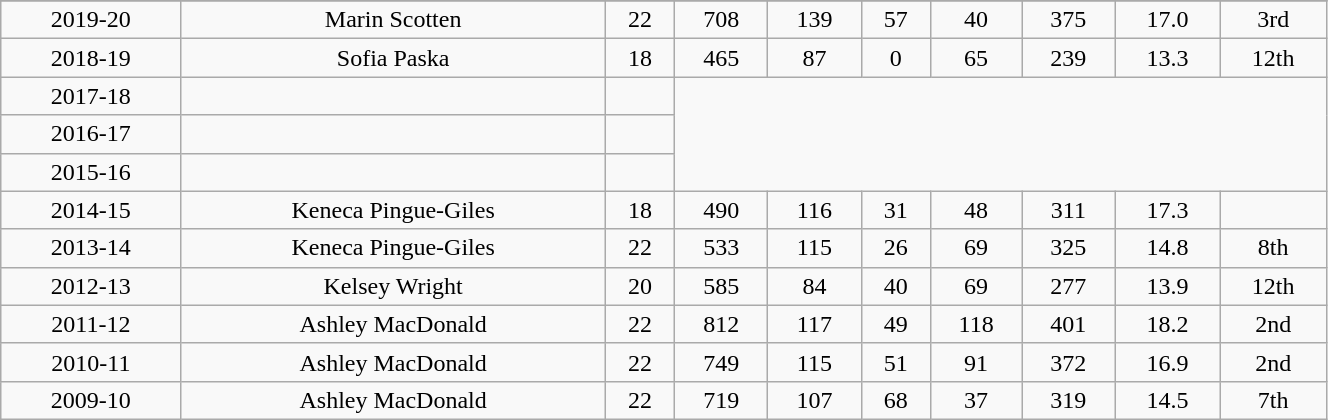<table class="wikitable" width="70%">
<tr align="center">
</tr>
<tr align="center" bgcolor="">
<td>2019-20 </td>
<td>Marin Scotten</td>
<td>22</td>
<td>708</td>
<td>139</td>
<td>57</td>
<td>40</td>
<td>375</td>
<td>17.0</td>
<td>3rd</td>
</tr>
<tr align="center" bgcolor="">
<td>2018-19</td>
<td>Sofia Paska</td>
<td>18</td>
<td>465</td>
<td>87</td>
<td>0</td>
<td>65</td>
<td>239</td>
<td>13.3</td>
<td>12th</td>
</tr>
<tr align="center" bgcolor="">
<td>2017-18</td>
<td></td>
<td></td>
</tr>
<tr align="center" bgcolor="">
<td>2016-17</td>
<td></td>
<td></td>
</tr>
<tr align="center" bgcolor="">
<td>2015-16</td>
<td></td>
<td></td>
</tr>
<tr align="center" bgcolor="">
<td>2014-15</td>
<td>Keneca Pingue-Giles</td>
<td>18</td>
<td>490</td>
<td>116</td>
<td>31</td>
<td>48</td>
<td>311</td>
<td>17.3</td>
<td></td>
</tr>
<tr align="center" bgcolor="">
<td>2013-14</td>
<td>Keneca Pingue-Giles</td>
<td>22</td>
<td>533</td>
<td>115</td>
<td>26</td>
<td>69</td>
<td>325</td>
<td>14.8</td>
<td>8th</td>
</tr>
<tr align="center" bgcolor="">
<td>2012-13 </td>
<td>Kelsey Wright</td>
<td>20</td>
<td>585</td>
<td>84</td>
<td>40</td>
<td>69</td>
<td>277</td>
<td>13.9</td>
<td>12th</td>
</tr>
<tr align="center" bgcolor="">
<td>2011-12</td>
<td>Ashley MacDonald</td>
<td>22</td>
<td>812</td>
<td>117</td>
<td>49</td>
<td>118</td>
<td>401</td>
<td>18.2</td>
<td>2nd</td>
</tr>
<tr align="center" bgcolor="">
<td>2010-11 </td>
<td>Ashley MacDonald</td>
<td>22</td>
<td>749</td>
<td>115</td>
<td>51</td>
<td>91</td>
<td>372</td>
<td>16.9</td>
<td>2nd</td>
</tr>
<tr align="center" bgcolor="">
<td>2009-10 </td>
<td>Ashley MacDonald</td>
<td>22</td>
<td>719</td>
<td>107</td>
<td>68</td>
<td>37</td>
<td>319</td>
<td>14.5</td>
<td>7th</td>
</tr>
</table>
